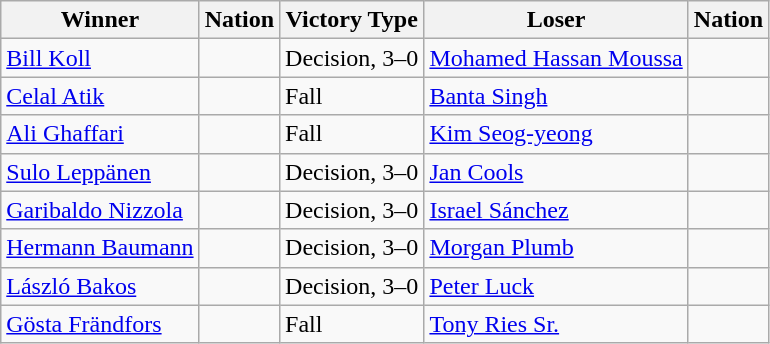<table class="wikitable sortable" style="text-align:left;">
<tr>
<th>Winner</th>
<th>Nation</th>
<th>Victory Type</th>
<th>Loser</th>
<th>Nation</th>
</tr>
<tr>
<td><a href='#'>Bill Koll</a></td>
<td></td>
<td>Decision, 3–0</td>
<td><a href='#'>Mohamed Hassan Moussa</a></td>
<td></td>
</tr>
<tr>
<td><a href='#'>Celal Atik</a></td>
<td></td>
<td>Fall</td>
<td><a href='#'>Banta Singh</a></td>
<td></td>
</tr>
<tr>
<td><a href='#'>Ali Ghaffari</a></td>
<td></td>
<td>Fall</td>
<td><a href='#'>Kim Seog-yeong</a></td>
<td></td>
</tr>
<tr>
<td><a href='#'>Sulo Leppänen</a></td>
<td></td>
<td>Decision, 3–0</td>
<td><a href='#'>Jan Cools</a></td>
<td></td>
</tr>
<tr>
<td><a href='#'>Garibaldo Nizzola</a></td>
<td></td>
<td>Decision, 3–0</td>
<td><a href='#'>Israel Sánchez</a></td>
<td></td>
</tr>
<tr>
<td><a href='#'>Hermann Baumann</a></td>
<td></td>
<td>Decision, 3–0</td>
<td><a href='#'>Morgan Plumb</a></td>
<td></td>
</tr>
<tr>
<td><a href='#'>László Bakos</a></td>
<td></td>
<td>Decision, 3–0</td>
<td><a href='#'>Peter Luck</a></td>
<td></td>
</tr>
<tr>
<td><a href='#'>Gösta Frändfors</a></td>
<td></td>
<td>Fall</td>
<td><a href='#'>Tony Ries Sr.</a></td>
<td></td>
</tr>
</table>
